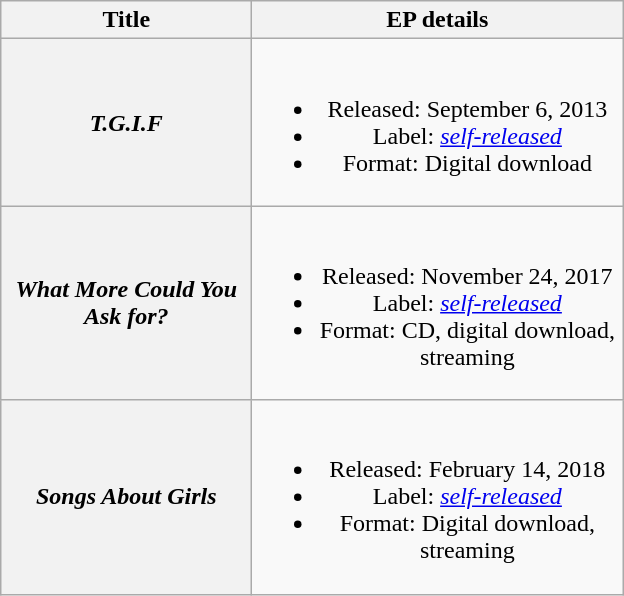<table class="wikitable plainrowheaders" style="text-align:center;">
<tr>
<th scope="col" style="width:10em;">Title</th>
<th scope="col" style="width:15em;">EP details</th>
</tr>
<tr>
<th scope="row"><em>T.G.I.F</em></th>
<td><br><ul><li>Released: September 6, 2013</li><li>Label: <em><a href='#'>self-released</a></em></li><li>Format: Digital download</li></ul></td>
</tr>
<tr>
<th scope="row"><em>What More Could You Ask for?</em></th>
<td><br><ul><li>Released: November 24, 2017</li><li>Label: <em><a href='#'>self-released</a></em></li><li>Format: CD, digital download, streaming</li></ul></td>
</tr>
<tr>
<th scope="row"><em>Songs About Girls</em></th>
<td><br><ul><li>Released: February 14, 2018</li><li>Label: <em><a href='#'>self-released</a></em></li><li>Format: Digital download, streaming</li></ul></td>
</tr>
</table>
